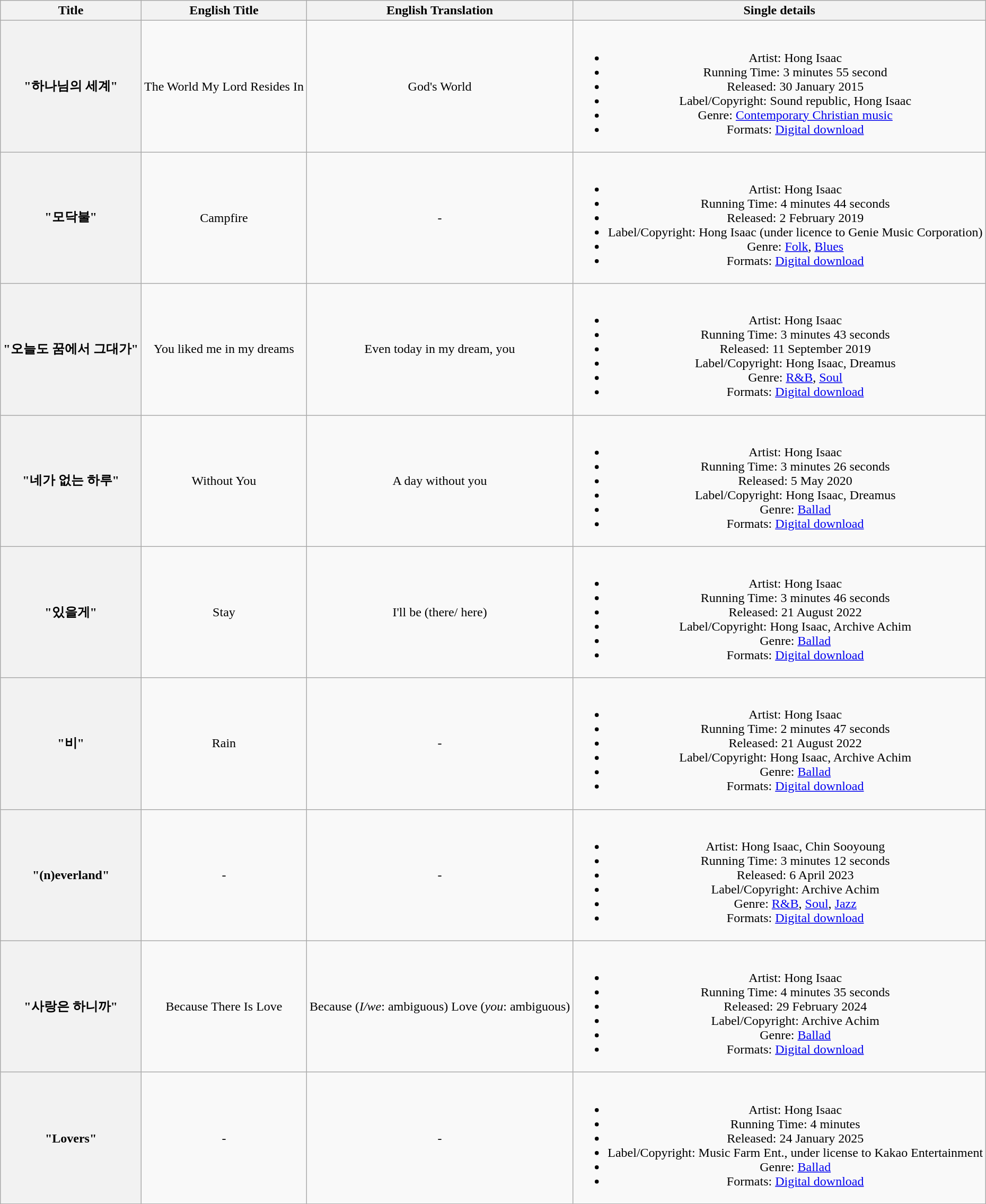<table class="wikitable plainrowheaders" style="text-align:center;">
<tr>
<th scope="col">Title</th>
<th scope="col">English Title</th>
<th scope="col">English Translation</th>
<th scope="col">Single details</th>
</tr>
<tr>
<th scope="row">"하나님의 세계"</th>
<td>The World My Lord Resides In</td>
<td>God's World</td>
<td><br><ul><li>Artist: Hong Isaac</li><li>Running Time: 3 minutes 55 second</li><li>Released: 30 January 2015</li><li>Label/Copyright: Sound republic, Hong Isaac</li><li>Genre: <a href='#'>Contemporary Christian music</a></li><li>Formats: <a href='#'>Digital download</a></li></ul></td>
</tr>
<tr>
<th scope="row">"모닥불"</th>
<td>Campfire</td>
<td>-</td>
<td><br><ul><li>Artist: Hong Isaac</li><li>Running Time: 4 minutes 44 seconds</li><li>Released: 2 February 2019</li><li>Label/Copyright: Hong Isaac (under licence to Genie Music Corporation)</li><li>Genre: <a href='#'>Folk</a>, <a href='#'>Blues</a></li><li>Formats: <a href='#'>Digital download</a></li></ul></td>
</tr>
<tr>
<th scope="row">"오늘도 꿈에서 그대가"</th>
<td>You liked me in my dreams</td>
<td>Even today in my dream, you</td>
<td><br><ul><li>Artist: Hong Isaac</li><li>Running Time: 3 minutes 43 seconds</li><li>Released: 11 September 2019</li><li>Label/Copyright: Hong Isaac, Dreamus</li><li>Genre: <a href='#'>R&B</a>, <a href='#'>Soul</a></li><li>Formats: <a href='#'>Digital download</a></li></ul></td>
</tr>
<tr>
<th scope="row">"네가 없는 하루"</th>
<td>Without You</td>
<td>A day without you</td>
<td><br><ul><li>Artist: Hong Isaac</li><li>Running Time: 3 minutes 26 seconds</li><li>Released: 5 May 2020</li><li>Label/Copyright: Hong Isaac, Dreamus</li><li>Genre: <a href='#'>Ballad</a></li><li>Formats: <a href='#'>Digital download</a></li></ul></td>
</tr>
<tr>
<th scope="row">"있을게"</th>
<td>Stay</td>
<td>I'll be (there/ here)</td>
<td><br><ul><li>Artist: Hong Isaac</li><li>Running Time: 3 minutes 46 seconds</li><li>Released: 21 August 2022</li><li>Label/Copyright: Hong Isaac, Archive Achim</li><li>Genre: <a href='#'>Ballad</a></li><li>Formats: <a href='#'>Digital download</a></li></ul></td>
</tr>
<tr>
<th scope="row">"비"</th>
<td>Rain</td>
<td>-</td>
<td><br><ul><li>Artist: Hong Isaac</li><li>Running Time: 2 minutes 47 seconds</li><li>Released: 21 August 2022</li><li>Label/Copyright: Hong Isaac, Archive Achim</li><li>Genre: <a href='#'>Ballad</a></li><li>Formats: <a href='#'>Digital download</a></li></ul></td>
</tr>
<tr>
<th scope="row">"(n)everland"</th>
<td>-</td>
<td>-</td>
<td><br><ul><li>Artist: Hong Isaac, Chin Sooyoung</li><li>Running Time: 3 minutes 12 seconds</li><li>Released: 6 April 2023</li><li>Label/Copyright: Archive Achim</li><li>Genre: <a href='#'>R&B</a>, <a href='#'>Soul</a>, <a href='#'>Jazz</a></li><li>Formats: <a href='#'>Digital download</a></li></ul></td>
</tr>
<tr>
<th scope="row">"사랑은 하니까"</th>
<td>Because There Is Love</td>
<td>Because (<em>I/we</em>: ambiguous) Love (<em>you</em>: ambiguous)</td>
<td><br><ul><li>Artist: Hong Isaac</li><li>Running Time: 4 minutes 35 seconds</li><li>Released: 29 February 2024</li><li>Label/Copyright: Archive Achim</li><li>Genre: <a href='#'>Ballad</a></li><li>Formats: <a href='#'>Digital download</a></li></ul></td>
</tr>
<tr>
<th scope="row">"Lovers"</th>
<td>-</td>
<td>-</td>
<td><br><ul><li>Artist: Hong Isaac</li><li>Running Time: 4 minutes</li><li>Released: 24 January 2025</li><li>Label/Copyright: Music Farm Ent., under license to Kakao Entertainment</li><li>Genre: <a href='#'>Ballad</a></li><li>Formats: <a href='#'>Digital download</a></li></ul></td>
</tr>
</table>
